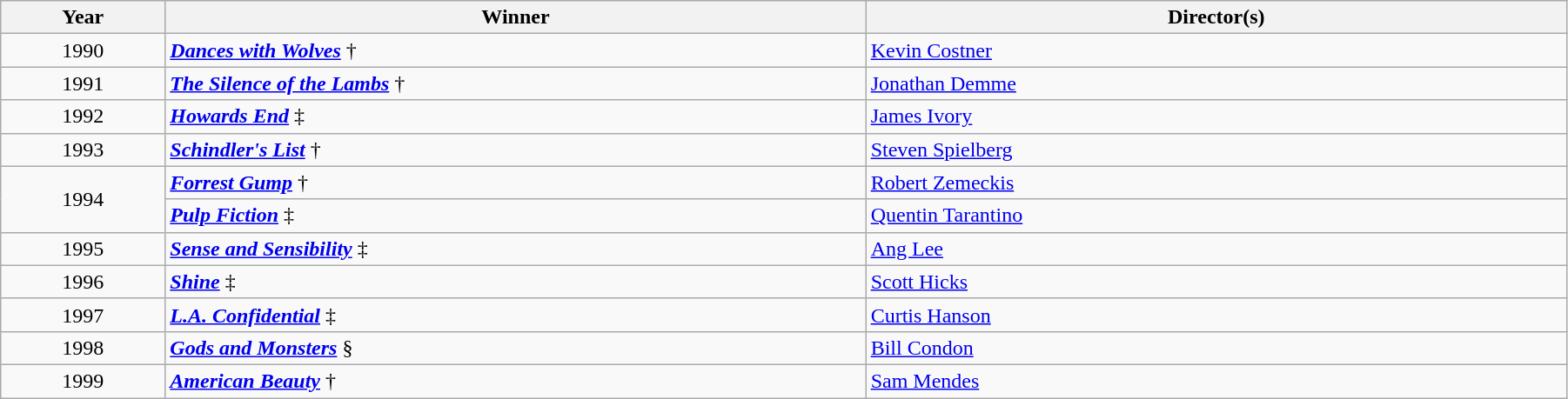<table class="wikitable" width="95%" cellpadding="5">
<tr>
<th width="100"><strong>Year</strong></th>
<th width="450"><strong>Winner</strong></th>
<th width="450"><strong>Director(s)</strong></th>
</tr>
<tr>
<td style="text-align:center;">1990</td>
<td><strong><em><a href='#'>Dances with Wolves</a></em></strong> †</td>
<td><a href='#'>Kevin Costner</a></td>
</tr>
<tr>
<td style="text-align:center;">1991</td>
<td><strong><em><a href='#'>The Silence of the Lambs</a></em></strong> †</td>
<td><a href='#'>Jonathan Demme</a></td>
</tr>
<tr>
<td style="text-align:center;">1992</td>
<td><strong><em><a href='#'>Howards End</a></em></strong> ‡</td>
<td><a href='#'>James Ivory</a></td>
</tr>
<tr>
<td style="text-align:center;">1993</td>
<td><strong><em><a href='#'>Schindler's List</a></em></strong> †</td>
<td><a href='#'>Steven Spielberg</a></td>
</tr>
<tr>
<td rowspan="2" style="text-align:center;">1994</td>
<td><strong><em><a href='#'>Forrest Gump</a></em></strong> †</td>
<td><a href='#'>Robert Zemeckis</a></td>
</tr>
<tr>
<td><strong><em><a href='#'>Pulp Fiction</a></em></strong> ‡</td>
<td><a href='#'>Quentin Tarantino</a></td>
</tr>
<tr>
<td style="text-align:center;">1995</td>
<td><strong><em><a href='#'>Sense and Sensibility</a></em></strong> ‡</td>
<td><a href='#'>Ang Lee</a></td>
</tr>
<tr>
<td style="text-align:center;">1996</td>
<td><strong><em><a href='#'>Shine</a></em></strong> ‡</td>
<td><a href='#'>Scott Hicks</a></td>
</tr>
<tr>
<td style="text-align:center;">1997</td>
<td><strong><em><a href='#'>L.A. Confidential</a></em></strong> ‡</td>
<td><a href='#'>Curtis Hanson</a></td>
</tr>
<tr>
<td style="text-align:center;">1998</td>
<td><strong><em><a href='#'>Gods and Monsters</a></em></strong> §</td>
<td><a href='#'>Bill Condon</a></td>
</tr>
<tr>
<td style="text-align:center;">1999</td>
<td><strong><em><a href='#'>American Beauty</a></em></strong> †</td>
<td><a href='#'>Sam Mendes</a></td>
</tr>
</table>
